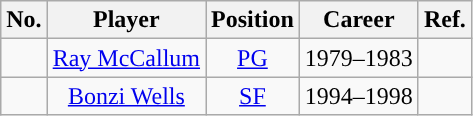<table class="wikitable" style="text-align:center">
<tr>
<th>No.</th>
<th>Player</th>
<th>Position</th>
<th>Career</th>
<th>Ref.</th>
</tr>
<tr>
<td></td>
<td><a href='#'>Ray McCallum</a></td>
<td><a href='#'>PG</a></td>
<td>1979–1983</td>
<td></td>
</tr>
<tr>
<td></td>
<td><a href='#'>Bonzi Wells</a></td>
<td><a href='#'>SF</a></td>
<td>1994–1998</td>
<td></td>
</tr>
</table>
